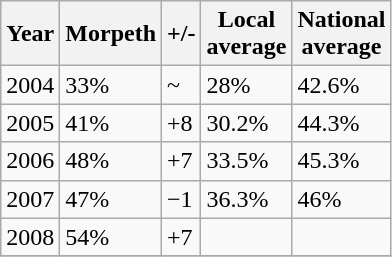<table class="wikitable">
<tr>
<th>Year</th>
<th>Morpeth</th>
<th>+/-</th>
<th>Local<br>average<br></th>
<th>National<br>average<br></th>
</tr>
<tr>
<td>2004</td>
<td>33%</td>
<td>~</td>
<td>28%</td>
<td>42.6%</td>
</tr>
<tr>
<td>2005</td>
<td>41%</td>
<td>+8</td>
<td>30.2%</td>
<td>44.3%</td>
</tr>
<tr>
<td>2006</td>
<td>48%</td>
<td>+7</td>
<td>33.5%</td>
<td>45.3%</td>
</tr>
<tr>
<td>2007</td>
<td>47%</td>
<td>−1</td>
<td>36.3%</td>
<td>46%</td>
</tr>
<tr>
<td>2008</td>
<td>54%</td>
<td>+7</td>
<td></td>
<td></td>
</tr>
<tr>
</tr>
</table>
